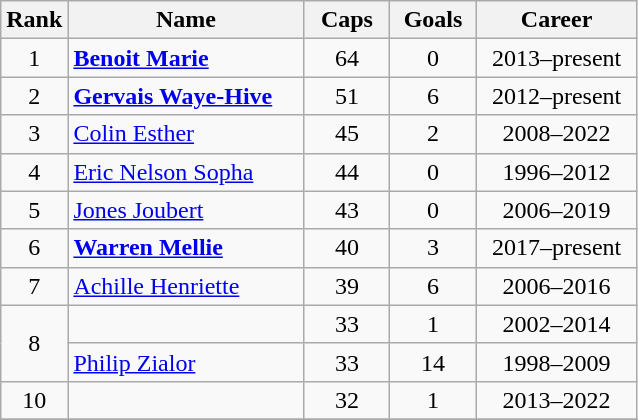<table class="wikitable sortable" style="text-align:center;">
<tr>
<th width="30">Rank</th>
<th style="width:150px;">Name</th>
<th width="50">Caps</th>
<th width="50">Goals</th>
<th style="width:100px;">Career</th>
</tr>
<tr>
<td>1</td>
<td style="text-align: left;"><strong><a href='#'>Benoit Marie</a></strong></td>
<td>64</td>
<td>0</td>
<td>2013–present</td>
</tr>
<tr>
<td>2</td>
<td style="text-align: left;"><strong><a href='#'>Gervais Waye-Hive</a></strong></td>
<td>51</td>
<td>6</td>
<td>2012–present</td>
</tr>
<tr>
<td>3</td>
<td style="text-align: left;"><a href='#'>Colin Esther</a></td>
<td>45</td>
<td>2</td>
<td>2008–2022</td>
</tr>
<tr>
<td>4</td>
<td style="text-align: left;"><a href='#'>Eric Nelson Sopha</a></td>
<td>44</td>
<td>0</td>
<td>1996–2012</td>
</tr>
<tr>
<td>5</td>
<td style="text-align: left;"><a href='#'>Jones Joubert</a></td>
<td>43</td>
<td>0</td>
<td>2006–2019</td>
</tr>
<tr>
<td>6</td>
<td style="text-align: left;"><strong><a href='#'>Warren Mellie</a></strong></td>
<td>40</td>
<td>3</td>
<td>2017–present</td>
</tr>
<tr>
<td>7</td>
<td style="text-align: left;"><a href='#'>Achille Henriette</a></td>
<td>39</td>
<td>6</td>
<td>2006–2016</td>
</tr>
<tr>
<td rowspan=2>8</td>
<td style="text-align: left;"></td>
<td>33</td>
<td>1</td>
<td>2002–2014</td>
</tr>
<tr>
<td style="text-align: left;"><a href='#'>Philip Zialor</a></td>
<td>33</td>
<td>14</td>
<td>1998–2009</td>
</tr>
<tr>
<td>10</td>
<td style="text-align: left;"></td>
<td>32</td>
<td>1</td>
<td>2013–2022</td>
</tr>
<tr>
</tr>
</table>
